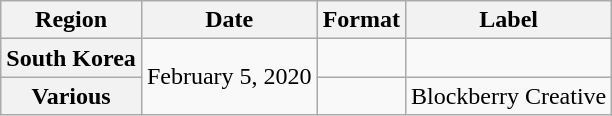<table class="wikitable plainrowheaders">
<tr>
<th>Region</th>
<th>Date</th>
<th>Format</th>
<th>Label</th>
</tr>
<tr>
<th scope="row">South Korea</th>
<td rowspan="2">February 5, 2020</td>
<td rowspan="1"></td>
<td></td>
</tr>
<tr>
<th scope="row">Various</th>
<td rowspan="2"></td>
<td>Blockberry Creative</td>
</tr>
</table>
